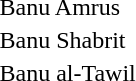<table>
<tr>
<td align="center"></td>
<td>Banu Amrus</td>
</tr>
<tr>
<td align="center"></td>
<td>Banu Shabrit</td>
</tr>
<tr>
<td align="center"></td>
<td>Banu al-Tawil</td>
</tr>
</table>
